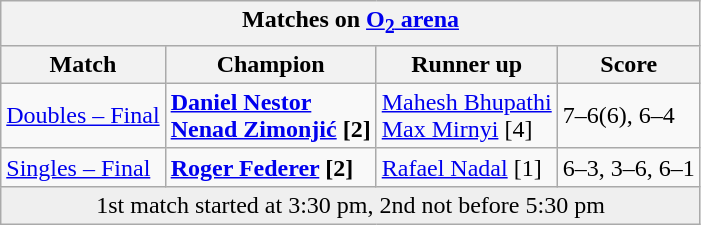<table class="wikitable collapsible uncollapsed">
<tr>
<th colspan=4><strong>Matches on <a href='#'>O<sub>2</sub> arena</a></strong></th>
</tr>
<tr>
<th>Match</th>
<th>Champion</th>
<th>Runner up</th>
<th>Score</th>
</tr>
<tr align=left>
<td><a href='#'>Doubles – Final</a></td>
<td><strong> <a href='#'>Daniel Nestor</a> <br>  <a href='#'>Nenad Zimonjić</a> [2]</strong></td>
<td> <a href='#'>Mahesh Bhupathi</a> <br>  <a href='#'>Max Mirnyi</a> [4]</td>
<td>7–6(6), 6–4</td>
</tr>
<tr align=left>
<td><a href='#'>Singles – Final</a></td>
<td><strong> <a href='#'>Roger Federer</a> [2]</strong></td>
<td> <a href='#'>Rafael Nadal</a> [1]</td>
<td>6–3, 3–6, 6–1</td>
</tr>
<tr align=center>
<td colspan=4 bgcolor=#efefef>1st match started at 3:30 pm, 2nd not before 5:30 pm</td>
</tr>
</table>
